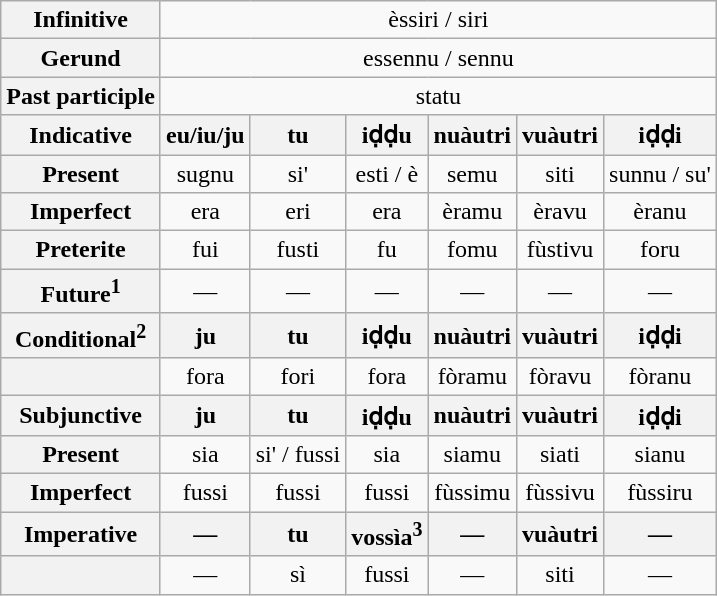<table class="wikitable" style=text-align:center>
<tr>
<th>Infinitive</th>
<td colspan="6">èssiri / siri</td>
</tr>
<tr>
<th>Gerund</th>
<td colspan="6">essennu / sennu</td>
</tr>
<tr>
<th>Past participle</th>
<td colspan="6">statu</td>
</tr>
<tr>
<th>Indicative</th>
<th>eu/iu/ju</th>
<th>tu</th>
<th>iḍḍu</th>
<th>nuàutri</th>
<th>vuàutri</th>
<th>iḍḍi</th>
</tr>
<tr>
<th>Present</th>
<td>sugnu</td>
<td>si'</td>
<td>esti / è</td>
<td>semu</td>
<td>siti</td>
<td>sunnu / su'</td>
</tr>
<tr>
<th>Imperfect</th>
<td>era</td>
<td>eri</td>
<td>era</td>
<td>èramu</td>
<td>èravu</td>
<td>èranu</td>
</tr>
<tr>
<th>Preterite</th>
<td>fui</td>
<td>fusti</td>
<td>fu</td>
<td>fomu</td>
<td>fùstivu</td>
<td>foru</td>
</tr>
<tr>
<th>Future<sup>1</sup></th>
<td>—</td>
<td>—</td>
<td>—</td>
<td>—</td>
<td>—</td>
<td>—</td>
</tr>
<tr>
<th>Conditional<sup>2</sup></th>
<th>ju</th>
<th>tu</th>
<th>iḍḍu</th>
<th>nuàutri</th>
<th>vuàutri</th>
<th>iḍḍi</th>
</tr>
<tr>
<th></th>
<td>fora</td>
<td>fori</td>
<td>fora</td>
<td>fòramu</td>
<td>fòravu</td>
<td>fòranu</td>
</tr>
<tr>
<th>Subjunctive</th>
<th>ju</th>
<th>tu</th>
<th>iḍḍu</th>
<th>nuàutri</th>
<th>vuàutri</th>
<th>iḍḍi</th>
</tr>
<tr>
<th>Present</th>
<td>sia</td>
<td>si' / fussi</td>
<td>sia</td>
<td>siamu</td>
<td>siati</td>
<td>sianu</td>
</tr>
<tr>
<th>Imperfect</th>
<td>fussi</td>
<td>fussi</td>
<td>fussi</td>
<td>fùssimu</td>
<td>fùssivu</td>
<td>fùssiru</td>
</tr>
<tr>
<th>Imperative</th>
<th>—</th>
<th>tu</th>
<th>vossìa<sup>3</sup></th>
<th>—</th>
<th>vuàutri</th>
<th>—</th>
</tr>
<tr>
<th></th>
<td>—</td>
<td>sì</td>
<td>fussi</td>
<td>—</td>
<td>siti</td>
<td>—</td>
</tr>
</table>
